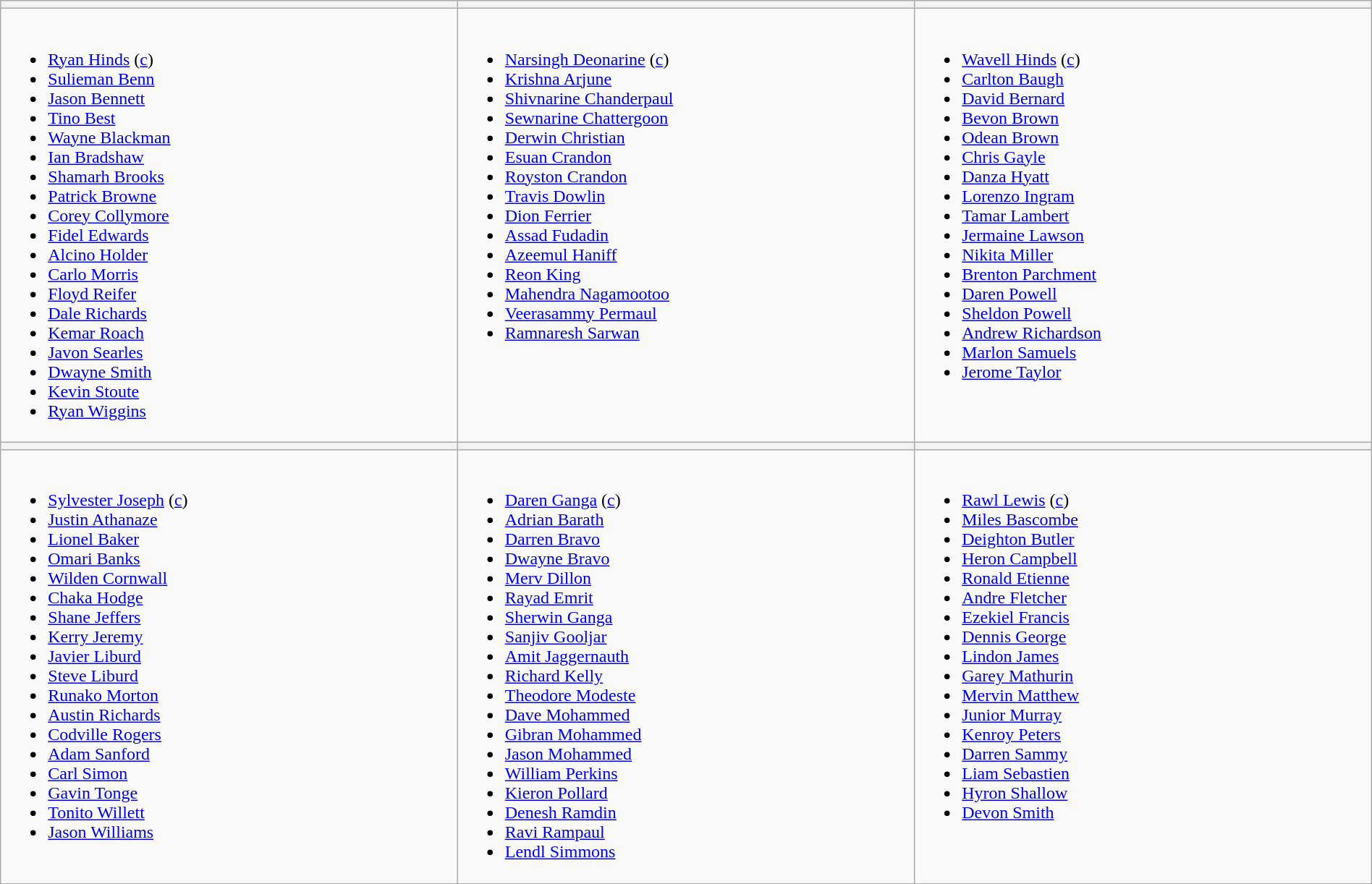<table class="wikitable" width="100%">
<tr>
<th width=33%></th>
<th width=33%></th>
<th width=33%></th>
</tr>
<tr>
<td valign=top><br><ul><li><a href='#'>Ryan Hinds</a> (<a href='#'>c</a>)</li><li><a href='#'>Sulieman Benn</a></li><li><a href='#'>Jason Bennett</a></li><li><a href='#'>Tino Best</a></li><li><a href='#'>Wayne Blackman</a></li><li><a href='#'>Ian Bradshaw</a></li><li><a href='#'>Shamarh Brooks</a></li><li><a href='#'>Patrick Browne</a></li><li><a href='#'>Corey Collymore</a></li><li><a href='#'>Fidel Edwards</a></li><li><a href='#'>Alcino Holder</a></li><li><a href='#'>Carlo Morris</a></li><li><a href='#'>Floyd Reifer</a></li><li><a href='#'>Dale Richards</a></li><li><a href='#'>Kemar Roach</a></li><li><a href='#'>Javon Searles</a></li><li><a href='#'>Dwayne Smith</a></li><li><a href='#'>Kevin Stoute</a></li><li><a href='#'>Ryan Wiggins</a></li></ul></td>
<td valign=top><br><ul><li><a href='#'>Narsingh Deonarine</a> (<a href='#'>c</a>)</li><li><a href='#'>Krishna Arjune</a></li><li><a href='#'>Shivnarine Chanderpaul</a></li><li><a href='#'>Sewnarine Chattergoon</a></li><li><a href='#'>Derwin Christian</a></li><li><a href='#'>Esuan Crandon</a></li><li><a href='#'>Royston Crandon</a></li><li><a href='#'>Travis Dowlin</a></li><li><a href='#'>Dion Ferrier</a></li><li><a href='#'>Assad Fudadin</a></li><li><a href='#'>Azeemul Haniff</a></li><li><a href='#'>Reon King</a></li><li><a href='#'>Mahendra Nagamootoo</a></li><li><a href='#'>Veerasammy Permaul</a></li><li><a href='#'>Ramnaresh Sarwan</a></li></ul></td>
<td valign=top><br><ul><li><a href='#'>Wavell Hinds</a> (<a href='#'>c</a>)</li><li><a href='#'>Carlton Baugh</a></li><li><a href='#'>David Bernard</a></li><li><a href='#'>Bevon Brown</a></li><li><a href='#'>Odean Brown</a></li><li><a href='#'>Chris Gayle</a></li><li><a href='#'>Danza Hyatt</a></li><li><a href='#'>Lorenzo Ingram</a></li><li><a href='#'>Tamar Lambert</a></li><li><a href='#'>Jermaine Lawson</a></li><li><a href='#'>Nikita Miller</a></li><li><a href='#'>Brenton Parchment</a></li><li><a href='#'>Daren Powell</a></li><li><a href='#'>Sheldon Powell</a></li><li><a href='#'>Andrew Richardson</a></li><li><a href='#'>Marlon Samuels</a></li><li><a href='#'>Jerome Taylor</a></li></ul></td>
</tr>
<tr>
<th width=33%></th>
<th width=33%></th>
<th width=33%></th>
</tr>
<tr>
<td valign=top><br><ul><li><a href='#'>Sylvester Joseph</a> (<a href='#'>c</a>)</li><li><a href='#'>Justin Athanaze</a></li><li><a href='#'>Lionel Baker</a></li><li><a href='#'>Omari Banks</a></li><li><a href='#'>Wilden Cornwall</a></li><li><a href='#'>Chaka Hodge</a></li><li><a href='#'>Shane Jeffers</a></li><li><a href='#'>Kerry Jeremy</a></li><li><a href='#'>Javier Liburd</a></li><li><a href='#'>Steve Liburd</a></li><li><a href='#'>Runako Morton</a></li><li><a href='#'>Austin Richards</a></li><li><a href='#'>Codville Rogers</a></li><li><a href='#'>Adam Sanford</a></li><li><a href='#'>Carl Simon</a></li><li><a href='#'>Gavin Tonge</a></li><li><a href='#'>Tonito Willett</a></li><li><a href='#'>Jason Williams</a></li></ul></td>
<td valign=top><br><ul><li><a href='#'>Daren Ganga</a> (<a href='#'>c</a>)</li><li><a href='#'>Adrian Barath</a></li><li><a href='#'>Darren Bravo</a></li><li><a href='#'>Dwayne Bravo</a></li><li><a href='#'>Merv Dillon</a></li><li><a href='#'>Rayad Emrit</a></li><li><a href='#'>Sherwin Ganga</a></li><li><a href='#'>Sanjiv Gooljar</a></li><li><a href='#'>Amit Jaggernauth</a></li><li><a href='#'>Richard Kelly</a></li><li><a href='#'>Theodore Modeste</a></li><li><a href='#'>Dave Mohammed</a></li><li><a href='#'>Gibran Mohammed</a></li><li><a href='#'>Jason Mohammed</a></li><li><a href='#'>William Perkins</a></li><li><a href='#'>Kieron Pollard</a></li><li><a href='#'>Denesh Ramdin</a></li><li><a href='#'>Ravi Rampaul</a></li><li><a href='#'>Lendl Simmons</a></li></ul></td>
<td valign=top><br><ul><li><a href='#'>Rawl Lewis</a> (<a href='#'>c</a>)</li><li><a href='#'>Miles Bascombe</a></li><li><a href='#'>Deighton Butler</a></li><li><a href='#'>Heron Campbell</a></li><li><a href='#'>Ronald Etienne</a></li><li><a href='#'>Andre Fletcher</a></li><li><a href='#'>Ezekiel Francis</a></li><li><a href='#'>Dennis George</a></li><li><a href='#'>Lindon James</a></li><li><a href='#'>Garey Mathurin</a></li><li><a href='#'>Mervin Matthew</a></li><li><a href='#'>Junior Murray</a></li><li><a href='#'>Kenroy Peters</a></li><li><a href='#'>Darren Sammy</a></li><li><a href='#'>Liam Sebastien</a></li><li><a href='#'>Hyron Shallow</a></li><li><a href='#'>Devon Smith</a></li></ul></td>
</tr>
</table>
